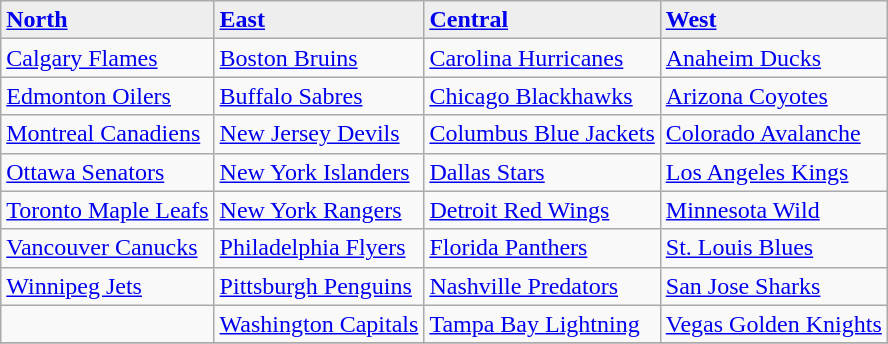<table class="wikitable">
<tr>
<td style="background-color: #EEEEEE;"><strong><a href='#'>North</a></strong></td>
<td style="background-color: #EEEEEE;"><strong><a href='#'>East</a></strong></td>
<td style="background-color: #EEEEEE;"><strong><a href='#'>Central</a></strong></td>
<td style="background-color: #EEEEEE;"><strong><a href='#'>West</a></strong></td>
</tr>
<tr>
<td><a href='#'>Calgary Flames</a></td>
<td><a href='#'>Boston Bruins</a></td>
<td><a href='#'>Carolina Hurricanes</a></td>
<td><a href='#'>Anaheim Ducks</a></td>
</tr>
<tr>
<td><a href='#'>Edmonton Oilers</a></td>
<td><a href='#'>Buffalo Sabres</a></td>
<td><a href='#'>Chicago Blackhawks</a></td>
<td><a href='#'>Arizona Coyotes</a></td>
</tr>
<tr>
<td><a href='#'>Montreal Canadiens</a></td>
<td><a href='#'>New Jersey Devils</a></td>
<td><a href='#'>Columbus Blue Jackets</a></td>
<td><a href='#'>Colorado Avalanche</a></td>
</tr>
<tr>
<td><a href='#'>Ottawa Senators</a></td>
<td><a href='#'>New York Islanders</a></td>
<td><a href='#'>Dallas Stars</a></td>
<td><a href='#'>Los Angeles Kings</a></td>
</tr>
<tr>
<td><a href='#'>Toronto Maple Leafs</a></td>
<td><a href='#'>New York Rangers</a></td>
<td><a href='#'>Detroit Red Wings</a></td>
<td><a href='#'>Minnesota Wild</a></td>
</tr>
<tr>
<td><a href='#'>Vancouver Canucks</a></td>
<td><a href='#'>Philadelphia Flyers</a></td>
<td><a href='#'>Florida Panthers</a></td>
<td><a href='#'>St. Louis Blues</a></td>
</tr>
<tr>
<td><a href='#'>Winnipeg Jets</a></td>
<td><a href='#'>Pittsburgh Penguins</a></td>
<td><a href='#'>Nashville Predators</a></td>
<td><a href='#'>San Jose Sharks</a></td>
</tr>
<tr>
<td> </td>
<td><a href='#'>Washington Capitals</a></td>
<td><a href='#'>Tampa Bay Lightning</a></td>
<td><a href='#'>Vegas Golden Knights</a></td>
</tr>
<tr>
</tr>
</table>
